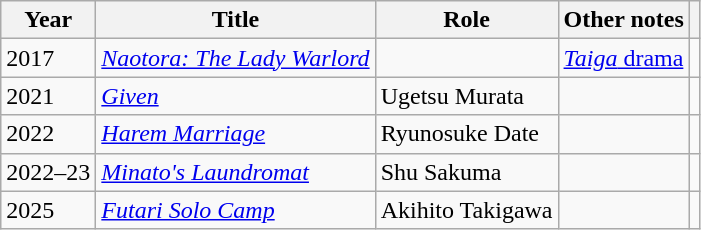<table class="wikitable">
<tr>
<th>Year</th>
<th>Title</th>
<th>Role</th>
<th>Other notes</th>
<th></th>
</tr>
<tr>
<td>2017</td>
<td><em><a href='#'>Naotora: The Lady Warlord</a></em></td>
<td></td>
<td><a href='#'><em>Taiga</em> drama</a></td>
<td></td>
</tr>
<tr>
<td>2021</td>
<td><em><a href='#'>Given</a></em></td>
<td>Ugetsu Murata</td>
<td></td>
<td></td>
</tr>
<tr>
<td>2022</td>
<td><em><a href='#'>Harem Marriage</a></em></td>
<td>Ryunosuke Date</td>
<td></td>
<td></td>
</tr>
<tr>
<td>2022–23</td>
<td><em><a href='#'>Minato's Laundromat</a></em></td>
<td>Shu Sakuma</td>
<td></td>
<td></td>
</tr>
<tr>
<td>2025</td>
<td><em><a href='#'>Futari Solo Camp</a></em></td>
<td>Akihito Takigawa</td>
<td></td>
<td></td>
</tr>
</table>
